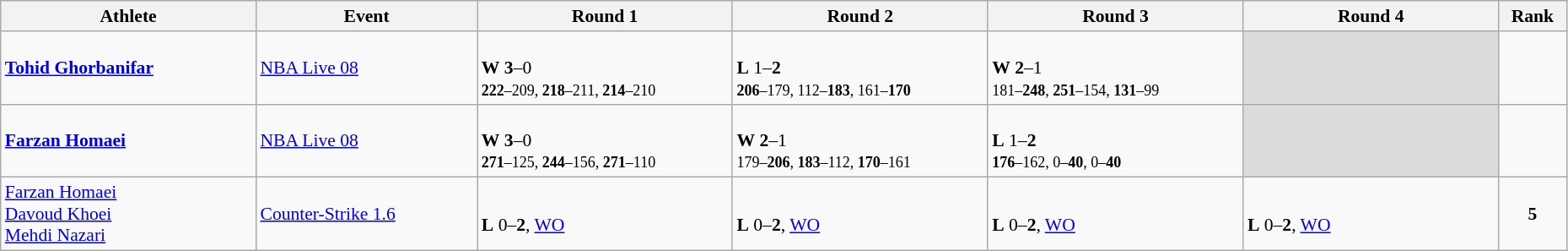<table class="wikitable" width="98%" style="text-align:left; font-size:90%">
<tr>
<th width="15%">Athlete</th>
<th width="13%">Event</th>
<th width="15%">Round 1</th>
<th width="15%">Round 2</th>
<th width="15%">Round 3</th>
<th width="15%">Round 4</th>
<th width="4%">Rank</th>
</tr>
<tr>
<td><strong><a href='#'>Tohid Ghorbanifar</a></strong></td>
<td><a href='#'>NBA Live 08</a></td>
<td><br><strong>W</strong> <strong>3</strong>–0<br><small><strong>222</strong>–209, <strong>218</strong>–211, <strong>214</strong>–210</small></td>
<td><br><strong>L</strong> 1–<strong>2</strong><br><small><strong>206</strong>–179, 112–<strong>183</strong>, 161–<strong>170</strong></small></td>
<td><br><strong>W</strong> <strong>2</strong>–1<br><small>181–<strong>248</strong>, <strong>251</strong>–154, <strong>131</strong>–99</small></td>
<td bgcolor=#DCDCDC></td>
<td align=center></td>
</tr>
<tr>
<td><strong><a href='#'>Farzan Homaei</a></strong></td>
<td><a href='#'>NBA Live 08</a></td>
<td><br><strong>W</strong> <strong>3</strong>–0<br><small><strong>271</strong>–125, <strong>244</strong>–156, <strong>271</strong>–110</small></td>
<td><br><strong>W</strong> <strong>2</strong>–1<br><small>179–<strong>206</strong>, <strong>183</strong>–112, <strong>170</strong>–161</small></td>
<td><br><strong>L</strong> 1–<strong>2</strong><br><small><strong>176</strong>–162, 0–<strong>40</strong>, 0–<strong>40</strong></small></td>
<td bgcolor=#DCDCDC></td>
<td align=center></td>
</tr>
<tr>
<td><a href='#'>Farzan Homaei</a><br><a href='#'>Davoud Khoei</a><br><a href='#'>Mehdi Nazari</a></td>
<td><a href='#'>Counter-Strike 1.6</a></td>
<td><br><strong>L</strong> 0–<strong>2</strong>, <a href='#'>WO</a></td>
<td><br><strong>L</strong> 0–<strong>2</strong>, <a href='#'>WO</a></td>
<td><br><strong>L</strong> 0–<strong>2</strong>, <a href='#'>WO</a></td>
<td><br><strong>L</strong> 0–<strong>2</strong>, <a href='#'>WO</a></td>
<td align=center><strong>5</strong></td>
</tr>
</table>
